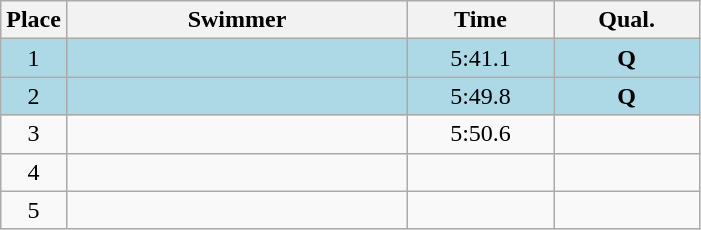<table class=wikitable style="text-align:center">
<tr>
<th>Place</th>
<th width=220>Swimmer</th>
<th width=90>Time</th>
<th width=90>Qual.</th>
</tr>
<tr bgcolor=lightblue>
<td>1</td>
<td align=left></td>
<td>5:41.1</td>
<td><strong>Q</strong></td>
</tr>
<tr bgcolor=lightblue>
<td>2</td>
<td align=left></td>
<td>5:49.8</td>
<td><strong>Q</strong></td>
</tr>
<tr>
<td>3</td>
<td align=left></td>
<td>5:50.6</td>
<td></td>
</tr>
<tr>
<td>4</td>
<td align=left></td>
<td></td>
<td></td>
</tr>
<tr>
<td>5</td>
<td align=left></td>
<td></td>
<td></td>
</tr>
</table>
